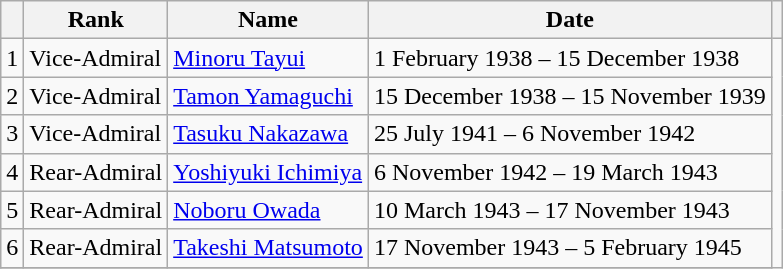<table class=wikitable>
<tr>
<th></th>
<th>Rank</th>
<th>Name</th>
<th>Date</th>
<th></th>
</tr>
<tr>
<td>1</td>
<td>Vice-Admiral</td>
<td><a href='#'>Minoru Tayui</a></td>
<td>1 February 1938 –  15 December 1938</td>
</tr>
<tr>
<td>2</td>
<td>Vice-Admiral</td>
<td><a href='#'>Tamon Yamaguchi</a></td>
<td>15 December 1938 –  15 November 1939</td>
</tr>
<tr>
<td>3</td>
<td>Vice-Admiral</td>
<td><a href='#'>Tasuku Nakazawa</a></td>
<td>25 July 1941 –  6 November 1942</td>
</tr>
<tr>
<td>4</td>
<td>Rear-Admiral</td>
<td><a href='#'>Yoshiyuki Ichimiya</a></td>
<td>6 November 1942 –  19 March 1943</td>
</tr>
<tr>
<td>5</td>
<td>Rear-Admiral</td>
<td><a href='#'>Noboru Owada</a></td>
<td>10 March 1943 –  17 November 1943</td>
</tr>
<tr>
<td>6</td>
<td>Rear-Admiral</td>
<td><a href='#'>Takeshi Matsumoto</a></td>
<td>17 November 1943 –  5 February 1945</td>
</tr>
<tr>
</tr>
</table>
